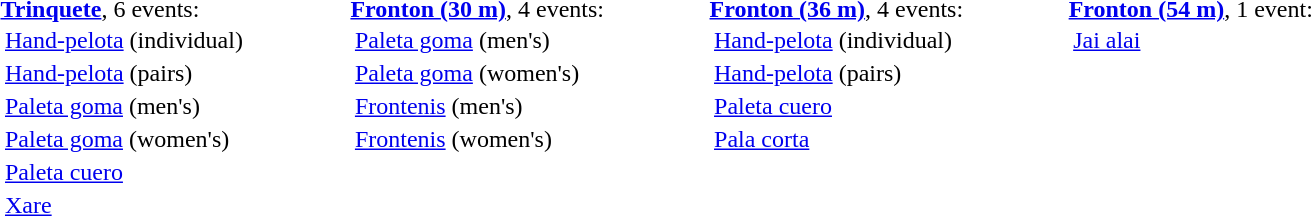<table style="text-align: left; width: 100%; max-width: 25cm">
<tr>
<td valign="top"><br><strong><a href='#'>Trinquete</a></strong>, 6 events:<table>
<tr>
<td><a href='#'>Hand-pelota</a> (individual)</td>
</tr>
<tr>
<td><a href='#'>Hand-pelota</a> (pairs)</td>
</tr>
<tr>
<td><a href='#'>Paleta goma</a> (men's)</td>
</tr>
<tr>
<td><a href='#'>Paleta goma</a> (women's)</td>
</tr>
<tr>
<td><a href='#'>Paleta cuero</a></td>
</tr>
<tr>
<td><a href='#'>Xare</a></td>
</tr>
</table>
</td>
<td valign="top"><br><strong><a href='#'>Fronton (30 m)</a></strong>, 4 events:<table>
<tr>
<td><a href='#'>Paleta goma</a> (men's)</td>
</tr>
<tr>
<td><a href='#'>Paleta goma</a> (women's)</td>
</tr>
<tr>
<td><a href='#'>Frontenis</a> (men's)</td>
</tr>
<tr>
<td><a href='#'>Frontenis</a> (women's)</td>
</tr>
</table>
</td>
<td valign="top"><br><strong><a href='#'>Fronton (36 m)</a></strong>, 4 events:<table>
<tr>
<td><a href='#'>Hand-pelota</a> (individual)</td>
</tr>
<tr>
<td><a href='#'>Hand-pelota</a> (pairs)</td>
</tr>
<tr>
<td><a href='#'>Paleta cuero</a></td>
</tr>
<tr>
<td><a href='#'>Pala corta</a></td>
</tr>
</table>
</td>
<td valign="top"><br><strong><a href='#'>Fronton (54 m)</a></strong>, 1 event:<table>
<tr>
<td><a href='#'>Jai alai</a></td>
</tr>
</table>
</td>
</tr>
</table>
